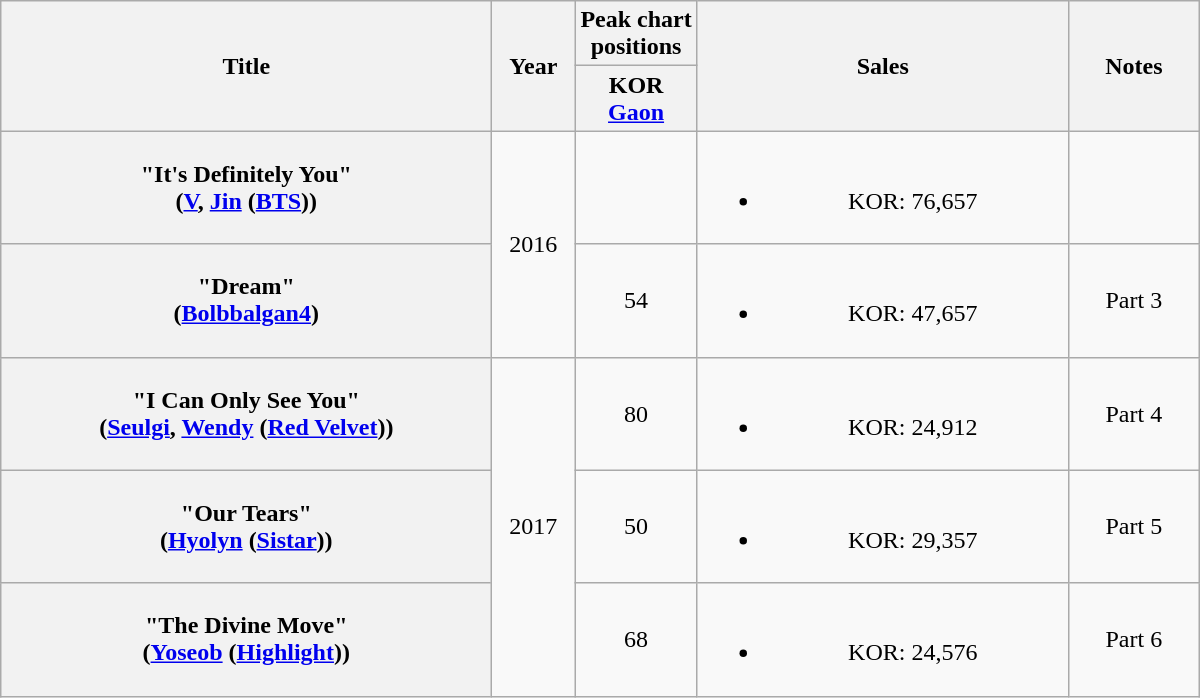<table class="wikitable plainrowheaders" style="text-align:center;" border="1">
<tr>
<th scope="col" rowspan="2" style="width:20em;">Title</th>
<th scope="col" rowspan="2" style="width:3em;">Year</th>
<th scope="col" colspan="1">Peak chart<br>positions</th>
<th scope="col" rowspan="2" style="width:15em;">Sales</th>
<th scope="col" rowspan="2" style="width:5em;">Notes</th>
</tr>
<tr>
<th>KOR<br><a href='#'>Gaon</a><br></th>
</tr>
<tr>
<th scope="row">"It's Definitely You"<br>(<a href='#'>V</a>, <a href='#'>Jin</a> (<a href='#'>BTS</a>))</th>
<td rowspan="2">2016</td>
<td></td>
<td><br><ul><li>KOR: 76,657</li></ul></td>
<td></td>
</tr>
<tr>
<th scope="row">"Dream"<br>(<a href='#'>Bolbbalgan4</a>)</th>
<td>54</td>
<td><br><ul><li>KOR: 47,657</li></ul></td>
<td>Part 3</td>
</tr>
<tr>
<th scope="row">"I Can Only See You"<br>(<a href='#'>Seulgi</a>, <a href='#'>Wendy</a> (<a href='#'>Red Velvet</a>))</th>
<td rowspan="3">2017</td>
<td>80</td>
<td><br><ul><li>KOR: 24,912</li></ul></td>
<td>Part 4</td>
</tr>
<tr>
<th scope="row">"Our Tears"<br>(<a href='#'>Hyolyn</a> (<a href='#'>Sistar</a>))</th>
<td>50</td>
<td><br><ul><li>KOR: 29,357</li></ul></td>
<td>Part 5</td>
</tr>
<tr>
<th scope="row">"The Divine Move"<br>(<a href='#'>Yoseob</a> (<a href='#'>Highlight</a>))</th>
<td>68</td>
<td><br><ul><li>KOR: 24,576</li></ul></td>
<td>Part 6</td>
</tr>
</table>
